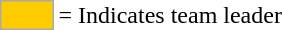<table>
<tr>
<td style="background:#fc0; border:1px solid #aaa; width:2em;"></td>
<td>= Indicates team leader</td>
</tr>
</table>
